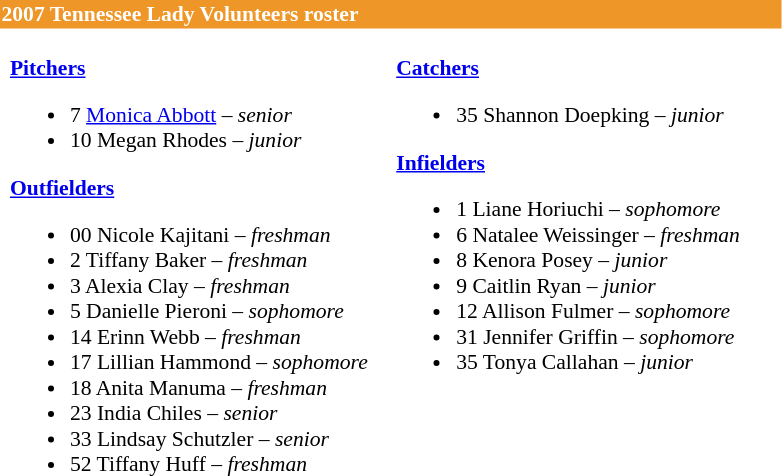<table class="toccolours" style="border-collapse:collapse; font-size:90%;">
<tr>
<td colspan="9" style="background-color: #EE9627; color: #FFFFFF"><strong>2007 Tennessee Lady Volunteers roster</strong></td>
</tr>
<tr>
</tr>
<tr>
<td width="03"> </td>
<td valign="top"><br><strong><a href='#'>Pitchers</a></strong><ul><li>7 <a href='#'>Monica Abbott</a> – <em>senior</em></li><li>10 Megan Rhodes – <em>junior</em></li></ul><strong><a href='#'>Outfielders</a></strong><ul><li>00 Nicole Kajitani – <em>freshman</em></li><li>2 Tiffany Baker – <em>freshman</em></li><li>3 Alexia Clay – <em>freshman</em></li><li>5 Danielle Pieroni – <em>sophomore</em></li><li>14 Erinn Webb – <em>freshman</em></li><li>17 Lillian Hammond – <em>sophomore</em></li><li>18 Anita Manuma – <em>freshman</em></li><li>23 India Chiles – <em>senior</em></li><li>33 Lindsay Schutzler – <em>senior</em></li><li>52 Tiffany Huff – <em>freshman</em></li></ul></td>
<td width="15"> </td>
<td valign="top"><br><strong><a href='#'>Catchers</a></strong><ul><li>35 Shannon Doepking – <em>junior</em></li></ul><strong><a href='#'>Infielders</a></strong><ul><li>1 Liane Horiuchi – <em>sophomore</em></li><li>6 Natalee Weissinger – <em>freshman</em></li><li>8 Kenora Posey – <em>junior</em></li><li>9 Caitlin Ryan – <em>junior</em></li><li>12 Allison Fulmer – <em>sophomore</em></li><li>31 Jennifer Griffin – <em>sophomore</em></li><li>35 Tonya Callahan – <em>junior</em></li></ul></td>
<td width="25"> </td>
</tr>
</table>
